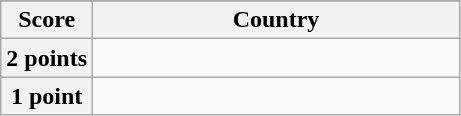<table class="wikitable">
<tr>
</tr>
<tr>
<th scope="col" width="20%">Score</th>
<th scope="col">Country</th>
</tr>
<tr>
<th scope="row">2 points</th>
<td></td>
</tr>
<tr>
<th scope="row">1 point</th>
<td></td>
</tr>
</table>
